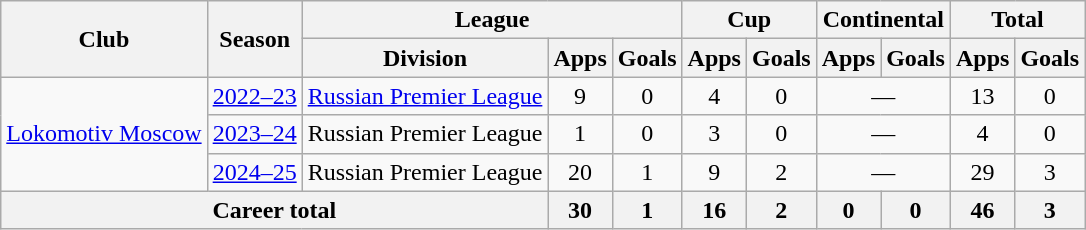<table class="wikitable" style="text-align:center">
<tr>
<th rowspan="2">Club</th>
<th rowspan="2">Season</th>
<th colspan="3">League</th>
<th colspan="2">Cup</th>
<th colspan="2">Continental</th>
<th colspan="2">Total</th>
</tr>
<tr>
<th>Division</th>
<th>Apps</th>
<th>Goals</th>
<th>Apps</th>
<th>Goals</th>
<th>Apps</th>
<th>Goals</th>
<th>Apps</th>
<th>Goals</th>
</tr>
<tr>
<td rowspan="3"><a href='#'>Lokomotiv Moscow</a></td>
<td><a href='#'>2022–23</a></td>
<td><a href='#'>Russian Premier League</a></td>
<td>9</td>
<td>0</td>
<td>4</td>
<td>0</td>
<td colspan="2">—</td>
<td>13</td>
<td>0</td>
</tr>
<tr>
<td><a href='#'>2023–24</a></td>
<td>Russian Premier League</td>
<td>1</td>
<td>0</td>
<td>3</td>
<td>0</td>
<td colspan="2">—</td>
<td>4</td>
<td>0</td>
</tr>
<tr>
<td><a href='#'>2024–25</a></td>
<td>Russian Premier League</td>
<td>20</td>
<td>1</td>
<td>9</td>
<td>2</td>
<td colspan="2">—</td>
<td>29</td>
<td>3</td>
</tr>
<tr>
<th colspan="3">Career total</th>
<th>30</th>
<th>1</th>
<th>16</th>
<th>2</th>
<th>0</th>
<th>0</th>
<th>46</th>
<th>3</th>
</tr>
</table>
